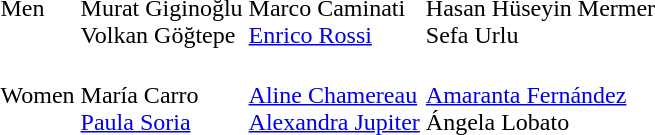<table>
<tr>
<td>Men</td>
<td nowrap><br>Murat Giginoğlu<br>Volkan Göğtepe</td>
<td><br>Marco Caminati<br><a href='#'>Enrico Rossi</a></td>
<td nowrap><br>Hasan Hüseyin Mermer<br>Sefa Urlu</td>
</tr>
<tr>
<td>Women</td>
<td><br>María Carro<br><a href='#'>Paula Soria</a></td>
<td nowrap><br><a href='#'>Aline Chamereau</a><br><a href='#'>Alexandra Jupiter</a></td>
<td><br><a href='#'>Amaranta Fernández</a><br>Ángela Lobato</td>
</tr>
</table>
